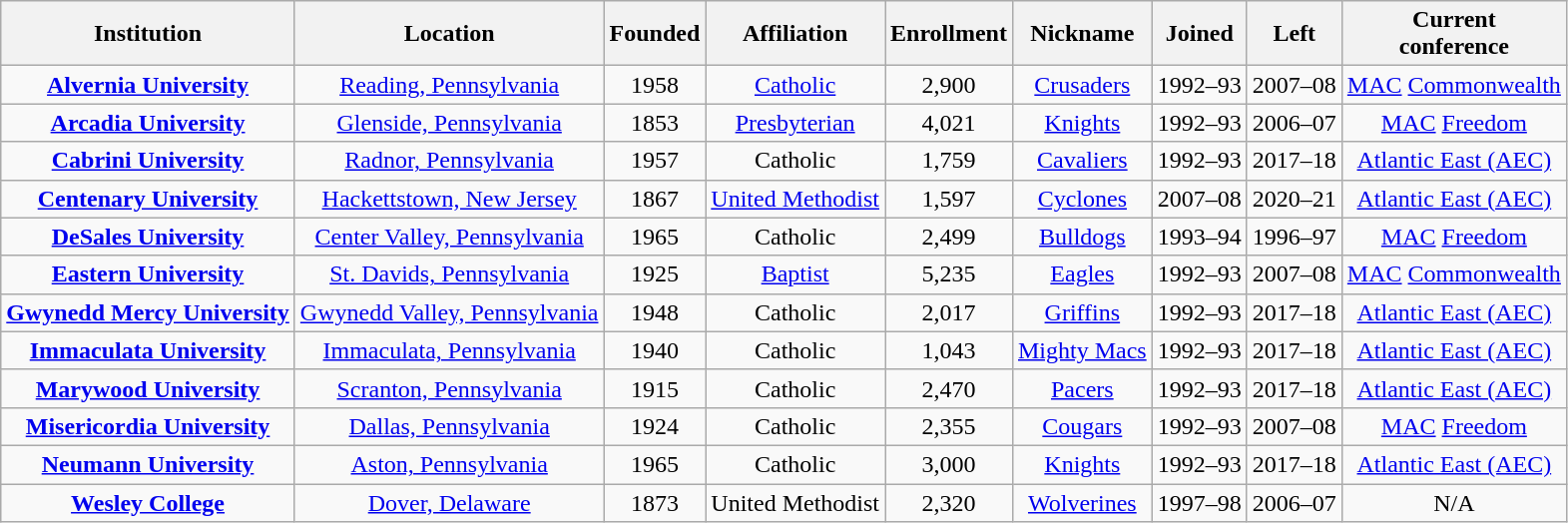<table class="sortable wikitable" style="text-align:center;">
<tr>
<th>Institution</th>
<th>Location</th>
<th>Founded</th>
<th>Affiliation</th>
<th>Enrollment</th>
<th>Nickname</th>
<th>Joined</th>
<th>Left</th>
<th>Current<br>conference</th>
</tr>
<tr>
<td><strong><a href='#'>Alvernia University</a></strong></td>
<td><a href='#'>Reading, Pennsylvania</a></td>
<td>1958</td>
<td><a href='#'>Catholic</a><br></td>
<td>2,900</td>
<td><a href='#'>Crusaders</a></td>
<td>1992–93</td>
<td>2007–08</td>
<td><a href='#'>MAC</a> <a href='#'>Commonwealth</a></td>
</tr>
<tr>
<td><strong><a href='#'>Arcadia University</a></strong></td>
<td><a href='#'>Glenside, Pennsylvania</a></td>
<td>1853</td>
<td><a href='#'>Presbyterian</a></td>
<td>4,021</td>
<td><a href='#'>Knights</a></td>
<td>1992–93</td>
<td>2006–07</td>
<td><a href='#'>MAC</a> <a href='#'>Freedom</a></td>
</tr>
<tr>
<td><strong><a href='#'>Cabrini University</a></strong></td>
<td><a href='#'>Radnor, Pennsylvania</a></td>
<td>1957</td>
<td>Catholic<br></td>
<td>1,759</td>
<td><a href='#'>Cavaliers</a></td>
<td>1992–93</td>
<td>2017–18</td>
<td><a href='#'>Atlantic East (AEC)</a></td>
</tr>
<tr>
<td><strong><a href='#'>Centenary University</a></strong></td>
<td><a href='#'>Hackettstown, New Jersey</a></td>
<td>1867</td>
<td><a href='#'>United Methodist</a></td>
<td>1,597</td>
<td><a href='#'>Cyclones</a></td>
<td>2007–08</td>
<td>2020–21</td>
<td><a href='#'>Atlantic East (AEC)</a></td>
</tr>
<tr>
<td><strong><a href='#'>DeSales University</a></strong></td>
<td><a href='#'>Center Valley, Pennsylvania</a></td>
<td>1965</td>
<td>Catholic<br></td>
<td>2,499</td>
<td><a href='#'>Bulldogs</a></td>
<td>1993–94</td>
<td>1996–97</td>
<td><a href='#'>MAC</a> <a href='#'>Freedom</a></td>
</tr>
<tr>
<td><strong><a href='#'>Eastern University</a></strong></td>
<td><a href='#'>St. Davids, Pennsylvania</a></td>
<td>1925</td>
<td><a href='#'>Baptist</a></td>
<td>5,235</td>
<td><a href='#'>Eagles</a></td>
<td>1992–93</td>
<td>2007–08</td>
<td><a href='#'>MAC</a> <a href='#'>Commonwealth</a></td>
</tr>
<tr>
<td><strong><a href='#'>Gwynedd Mercy University</a></strong></td>
<td><a href='#'>Gwynedd Valley, Pennsylvania</a></td>
<td>1948</td>
<td>Catholic<br></td>
<td>2,017</td>
<td><a href='#'>Griffins</a></td>
<td>1992–93</td>
<td>2017–18</td>
<td><a href='#'>Atlantic East (AEC)</a></td>
</tr>
<tr>
<td><strong><a href='#'>Immaculata University</a></strong></td>
<td><a href='#'>Immaculata, Pennsylvania</a></td>
<td>1940</td>
<td>Catholic<br></td>
<td>1,043</td>
<td><a href='#'>Mighty Macs</a></td>
<td>1992–93</td>
<td>2017–18</td>
<td><a href='#'>Atlantic East (AEC)</a></td>
</tr>
<tr>
<td><strong><a href='#'>Marywood University</a></strong></td>
<td><a href='#'>Scranton, Pennsylvania</a></td>
<td>1915</td>
<td>Catholic<br></td>
<td>2,470</td>
<td><a href='#'>Pacers</a></td>
<td>1992–93</td>
<td>2017–18</td>
<td><a href='#'>Atlantic East (AEC)</a></td>
</tr>
<tr>
<td><strong><a href='#'>Misericordia University</a></strong></td>
<td><a href='#'>Dallas, Pennsylvania</a></td>
<td>1924</td>
<td>Catholic<br></td>
<td>2,355</td>
<td><a href='#'>Cougars</a></td>
<td>1992–93</td>
<td>2007–08</td>
<td><a href='#'>MAC</a> <a href='#'>Freedom</a></td>
</tr>
<tr>
<td><strong><a href='#'>Neumann University</a></strong></td>
<td><a href='#'>Aston, Pennsylvania</a></td>
<td>1965</td>
<td>Catholic<br></td>
<td>3,000</td>
<td><a href='#'>Knights</a></td>
<td>1992–93</td>
<td>2017–18</td>
<td><a href='#'>Atlantic East (AEC)</a></td>
</tr>
<tr>
<td><strong><a href='#'>Wesley College</a></strong></td>
<td><a href='#'>Dover, Delaware</a></td>
<td>1873</td>
<td>United Methodist</td>
<td>2,320</td>
<td><a href='#'>Wolverines</a></td>
<td>1997–98</td>
<td>2006–07</td>
<td>N/A</td>
</tr>
</table>
